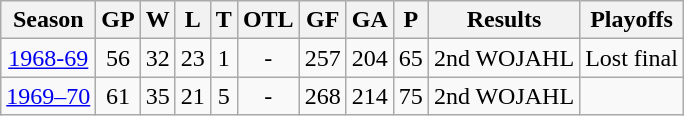<table class="wikitable">
<tr>
<th>Season</th>
<th>GP</th>
<th>W</th>
<th>L</th>
<th>T</th>
<th>OTL</th>
<th>GF</th>
<th>GA</th>
<th>P</th>
<th>Results</th>
<th>Playoffs</th>
</tr>
<tr align="center">
<td><a href='#'>1968-69</a></td>
<td>56</td>
<td>32</td>
<td>23</td>
<td>1</td>
<td>-</td>
<td>257</td>
<td>204</td>
<td>65</td>
<td>2nd WOJAHL</td>
<td>Lost final</td>
</tr>
<tr align="center">
<td><a href='#'>1969–70</a></td>
<td>61</td>
<td>35</td>
<td>21</td>
<td>5</td>
<td>-</td>
<td>268</td>
<td>214</td>
<td>75</td>
<td>2nd WOJAHL</td>
<td></td>
</tr>
</table>
